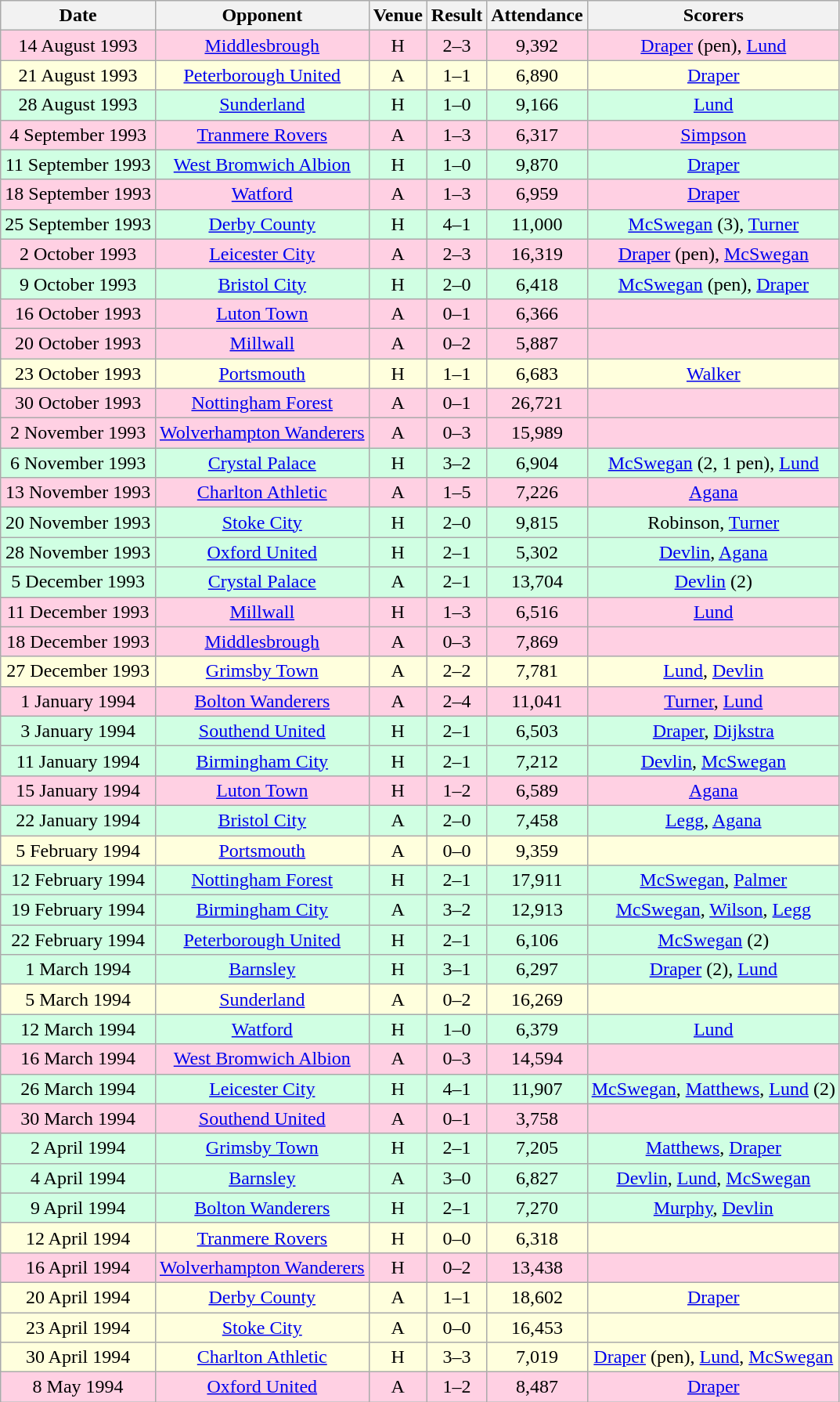<table class="wikitable sortable" style="text-align:center;">
<tr>
<th>Date</th>
<th>Opponent</th>
<th>Venue</th>
<th>Result</th>
<th>Attendance</th>
<th>Scorers</th>
</tr>
<tr style="background:#ffd0e3;">
<td>14 August 1993</td>
<td><a href='#'>Middlesbrough</a></td>
<td>H</td>
<td>2–3</td>
<td>9,392</td>
<td><a href='#'>Draper</a> (pen), <a href='#'>Lund</a></td>
</tr>
<tr style="background:#ffffdd;">
<td>21 August 1993</td>
<td><a href='#'>Peterborough United</a></td>
<td>A</td>
<td>1–1</td>
<td>6,890</td>
<td><a href='#'>Draper</a></td>
</tr>
<tr style="background:#d0ffe3;">
<td>28 August 1993</td>
<td><a href='#'>Sunderland</a></td>
<td>H</td>
<td>1–0</td>
<td>9,166</td>
<td><a href='#'>Lund</a></td>
</tr>
<tr style="background:#ffd0e3;">
<td>4 September 1993</td>
<td><a href='#'>Tranmere Rovers</a></td>
<td>A</td>
<td>1–3</td>
<td>6,317</td>
<td><a href='#'>Simpson</a></td>
</tr>
<tr style="background:#d0ffe3;">
<td>11 September 1993</td>
<td><a href='#'>West Bromwich Albion</a></td>
<td>H</td>
<td>1–0</td>
<td>9,870</td>
<td><a href='#'>Draper</a></td>
</tr>
<tr style="background:#ffd0e3;">
<td>18 September 1993</td>
<td><a href='#'>Watford</a></td>
<td>A</td>
<td>1–3</td>
<td>6,959</td>
<td><a href='#'>Draper</a></td>
</tr>
<tr style="background:#d0ffe3;">
<td>25 September 1993</td>
<td><a href='#'>Derby County</a></td>
<td>H</td>
<td>4–1</td>
<td>11,000</td>
<td><a href='#'>McSwegan</a> (3), <a href='#'>Turner</a></td>
</tr>
<tr style="background:#ffd0e3;">
<td>2 October 1993</td>
<td><a href='#'>Leicester City</a></td>
<td>A</td>
<td>2–3</td>
<td>16,319</td>
<td><a href='#'>Draper</a> (pen), <a href='#'>McSwegan</a></td>
</tr>
<tr style="background:#d0ffe3;">
<td>9 October 1993</td>
<td><a href='#'>Bristol City</a></td>
<td>H</td>
<td>2–0</td>
<td>6,418</td>
<td><a href='#'>McSwegan</a> (pen), <a href='#'>Draper</a></td>
</tr>
<tr style="background:#ffd0e3;">
<td>16 October 1993</td>
<td><a href='#'>Luton Town</a></td>
<td>A</td>
<td>0–1</td>
<td>6,366</td>
<td></td>
</tr>
<tr style="background:#ffd0e3;">
<td>20 October 1993</td>
<td><a href='#'>Millwall</a></td>
<td>A</td>
<td>0–2</td>
<td>5,887</td>
<td></td>
</tr>
<tr style="background:#ffffdd;">
<td>23 October 1993</td>
<td><a href='#'>Portsmouth</a></td>
<td>H</td>
<td>1–1</td>
<td>6,683</td>
<td><a href='#'>Walker</a></td>
</tr>
<tr style="background:#ffd0e3;">
<td>30 October 1993</td>
<td><a href='#'>Nottingham Forest</a></td>
<td>A</td>
<td>0–1</td>
<td>26,721</td>
<td></td>
</tr>
<tr style="background:#ffd0e3;">
<td>2 November 1993</td>
<td><a href='#'>Wolverhampton Wanderers</a></td>
<td>A</td>
<td>0–3</td>
<td>15,989</td>
<td></td>
</tr>
<tr style="background:#d0ffe3;">
<td>6 November 1993</td>
<td><a href='#'>Crystal Palace</a></td>
<td>H</td>
<td>3–2</td>
<td>6,904</td>
<td><a href='#'>McSwegan</a> (2, 1 pen), <a href='#'>Lund</a></td>
</tr>
<tr style="background:#ffd0e3;">
<td>13 November 1993</td>
<td><a href='#'>Charlton Athletic</a></td>
<td>A</td>
<td>1–5</td>
<td>7,226</td>
<td><a href='#'>Agana</a></td>
</tr>
<tr style="background:#d0ffe3;">
<td>20 November 1993</td>
<td><a href='#'>Stoke City</a></td>
<td>H</td>
<td>2–0</td>
<td>9,815</td>
<td>Robinson, <a href='#'>Turner</a></td>
</tr>
<tr style="background:#d0ffe3;">
<td>28 November 1993</td>
<td><a href='#'>Oxford United</a></td>
<td>H</td>
<td>2–1</td>
<td>5,302</td>
<td><a href='#'>Devlin</a>, <a href='#'>Agana</a></td>
</tr>
<tr style="background:#d0ffe3;">
<td>5 December 1993</td>
<td><a href='#'>Crystal Palace</a></td>
<td>A</td>
<td>2–1</td>
<td>13,704</td>
<td><a href='#'>Devlin</a> (2)</td>
</tr>
<tr style="background:#ffd0e3;">
<td>11 December 1993</td>
<td><a href='#'>Millwall</a></td>
<td>H</td>
<td>1–3</td>
<td>6,516</td>
<td><a href='#'>Lund</a></td>
</tr>
<tr style="background:#ffd0e3;">
<td>18 December 1993</td>
<td><a href='#'>Middlesbrough</a></td>
<td>A</td>
<td>0–3</td>
<td>7,869</td>
<td></td>
</tr>
<tr style="background:#ffffdd;">
<td>27 December 1993</td>
<td><a href='#'>Grimsby Town</a></td>
<td>A</td>
<td>2–2</td>
<td>7,781</td>
<td><a href='#'>Lund</a>, <a href='#'>Devlin</a></td>
</tr>
<tr style="background:#ffd0e3;">
<td>1 January 1994</td>
<td><a href='#'>Bolton Wanderers</a></td>
<td>A</td>
<td>2–4</td>
<td>11,041</td>
<td><a href='#'>Turner</a>, <a href='#'>Lund</a></td>
</tr>
<tr style="background:#d0ffe3;">
<td>3 January 1994</td>
<td><a href='#'>Southend United</a></td>
<td>H</td>
<td>2–1</td>
<td>6,503</td>
<td><a href='#'>Draper</a>, <a href='#'>Dijkstra</a></td>
</tr>
<tr style="background:#d0ffe3;">
<td>11 January 1994</td>
<td><a href='#'>Birmingham City</a></td>
<td>H</td>
<td>2–1</td>
<td>7,212</td>
<td><a href='#'>Devlin</a>, <a href='#'>McSwegan</a></td>
</tr>
<tr style="background:#ffd0e3;">
<td>15 January 1994</td>
<td><a href='#'>Luton Town</a></td>
<td>H</td>
<td>1–2</td>
<td>6,589</td>
<td><a href='#'>Agana</a></td>
</tr>
<tr style="background:#d0ffe3;">
<td>22 January 1994</td>
<td><a href='#'>Bristol City</a></td>
<td>A</td>
<td>2–0</td>
<td>7,458</td>
<td><a href='#'>Legg</a>, <a href='#'>Agana</a></td>
</tr>
<tr style="background:#ffffdd;">
<td>5 February 1994</td>
<td><a href='#'>Portsmouth</a></td>
<td>A</td>
<td>0–0</td>
<td>9,359</td>
<td></td>
</tr>
<tr style="background:#d0ffe3;">
<td>12 February 1994</td>
<td><a href='#'>Nottingham Forest</a></td>
<td>H</td>
<td>2–1</td>
<td>17,911</td>
<td><a href='#'>McSwegan</a>, <a href='#'>Palmer</a></td>
</tr>
<tr style="background:#d0ffe3;">
<td>19 February 1994</td>
<td><a href='#'>Birmingham City</a></td>
<td>A</td>
<td>3–2</td>
<td>12,913</td>
<td><a href='#'>McSwegan</a>, <a href='#'>Wilson</a>, <a href='#'>Legg</a></td>
</tr>
<tr style="background:#d0ffe3;">
<td>22 February 1994</td>
<td><a href='#'>Peterborough United</a></td>
<td>H</td>
<td>2–1</td>
<td>6,106</td>
<td><a href='#'>McSwegan</a> (2)</td>
</tr>
<tr style="background:#d0ffe3;">
<td>1 March 1994</td>
<td><a href='#'>Barnsley</a></td>
<td>H</td>
<td>3–1</td>
<td>6,297</td>
<td><a href='#'>Draper</a> (2), <a href='#'>Lund</a></td>
</tr>
<tr style="background:#ffffdd;">
<td>5 March 1994</td>
<td><a href='#'>Sunderland</a></td>
<td>A</td>
<td>0–2</td>
<td>16,269</td>
<td></td>
</tr>
<tr style="background:#d0ffe3;">
<td>12 March 1994</td>
<td><a href='#'>Watford</a></td>
<td>H</td>
<td>1–0</td>
<td>6,379</td>
<td><a href='#'>Lund</a></td>
</tr>
<tr style="background:#ffd0e3;">
<td>16 March 1994</td>
<td><a href='#'>West Bromwich Albion</a></td>
<td>A</td>
<td>0–3</td>
<td>14,594</td>
<td></td>
</tr>
<tr style="background:#d0ffe3;">
<td>26 March 1994</td>
<td><a href='#'>Leicester City</a></td>
<td>H</td>
<td>4–1</td>
<td>11,907</td>
<td><a href='#'>McSwegan</a>, <a href='#'>Matthews</a>, <a href='#'>Lund</a> (2)</td>
</tr>
<tr style="background:#ffd0e3;">
<td>30 March 1994</td>
<td><a href='#'>Southend United</a></td>
<td>A</td>
<td>0–1</td>
<td>3,758</td>
<td></td>
</tr>
<tr style="background:#d0ffe3;">
<td>2 April 1994</td>
<td><a href='#'>Grimsby Town</a></td>
<td>H</td>
<td>2–1</td>
<td>7,205</td>
<td><a href='#'>Matthews</a>, <a href='#'>Draper</a></td>
</tr>
<tr style="background:#d0ffe3;">
<td>4 April 1994</td>
<td><a href='#'>Barnsley</a></td>
<td>A</td>
<td>3–0</td>
<td>6,827</td>
<td><a href='#'>Devlin</a>, <a href='#'>Lund</a>, <a href='#'>McSwegan</a></td>
</tr>
<tr style="background:#d0ffe3;">
<td>9 April 1994</td>
<td><a href='#'>Bolton Wanderers</a></td>
<td>H</td>
<td>2–1</td>
<td>7,270</td>
<td><a href='#'>Murphy</a>, <a href='#'>Devlin</a></td>
</tr>
<tr style="background:#ffffdd;">
<td>12 April 1994</td>
<td><a href='#'>Tranmere Rovers</a></td>
<td>H</td>
<td>0–0</td>
<td>6,318</td>
<td></td>
</tr>
<tr style="background:#ffd0e3;">
<td>16 April 1994</td>
<td><a href='#'>Wolverhampton Wanderers</a></td>
<td>H</td>
<td>0–2</td>
<td>13,438</td>
<td></td>
</tr>
<tr style="background:#ffffdd;">
<td>20 April 1994</td>
<td><a href='#'>Derby County</a></td>
<td>A</td>
<td>1–1</td>
<td>18,602</td>
<td><a href='#'>Draper</a></td>
</tr>
<tr style="background:#ffffdd;">
<td>23 April 1994</td>
<td><a href='#'>Stoke City</a></td>
<td>A</td>
<td>0–0</td>
<td>16,453</td>
<td></td>
</tr>
<tr style="background:#ffffdd;">
<td>30 April 1994</td>
<td><a href='#'>Charlton Athletic</a></td>
<td>H</td>
<td>3–3</td>
<td>7,019</td>
<td><a href='#'>Draper</a> (pen), <a href='#'>Lund</a>, <a href='#'>McSwegan</a></td>
</tr>
<tr style="background:#ffd0e3;">
<td>8 May 1994</td>
<td><a href='#'>Oxford United</a></td>
<td>A</td>
<td>1–2</td>
<td>8,487</td>
<td><a href='#'>Draper</a></td>
</tr>
</table>
